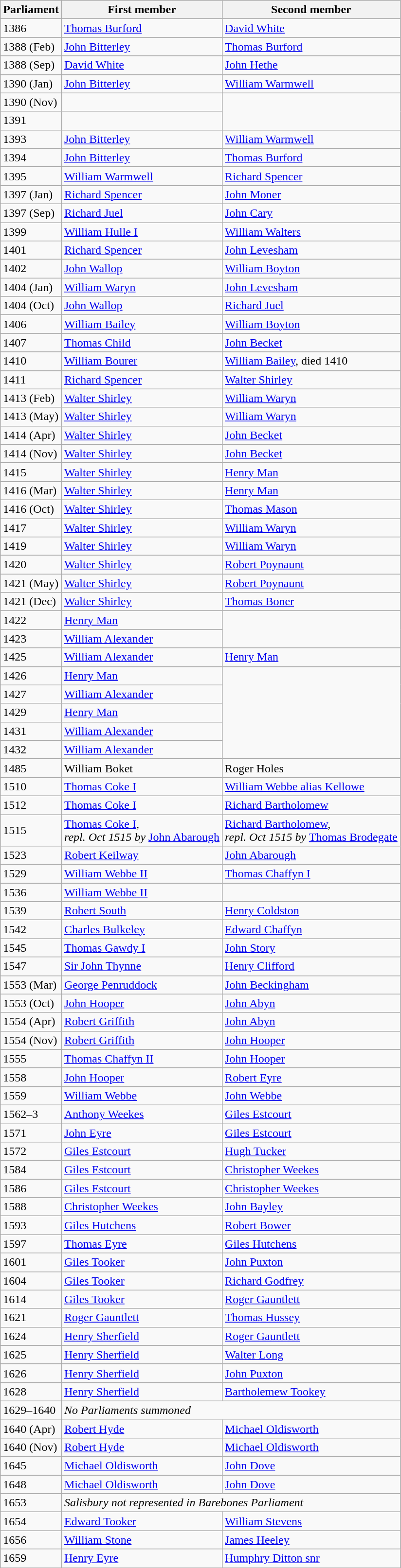<table class="wikitable">
<tr>
<th>Parliament</th>
<th>First member</th>
<th>Second member</th>
</tr>
<tr>
<td>1386</td>
<td><a href='#'>Thomas Burford</a></td>
<td><a href='#'>David White</a></td>
</tr>
<tr>
<td>1388 (Feb)</td>
<td><a href='#'>John Bitterley</a></td>
<td><a href='#'>Thomas Burford</a></td>
</tr>
<tr>
<td>1388 (Sep)</td>
<td><a href='#'>David White</a></td>
<td><a href='#'>John Hethe</a></td>
</tr>
<tr>
<td>1390 (Jan)</td>
<td><a href='#'>John Bitterley</a></td>
<td><a href='#'>William Warmwell</a></td>
</tr>
<tr>
<td>1390 (Nov)</td>
<td></td>
</tr>
<tr>
<td>1391</td>
<td></td>
</tr>
<tr>
<td>1393</td>
<td><a href='#'>John Bitterley</a></td>
<td><a href='#'>William Warmwell</a></td>
</tr>
<tr>
<td>1394</td>
<td><a href='#'>John Bitterley</a></td>
<td><a href='#'>Thomas Burford</a></td>
</tr>
<tr>
<td>1395</td>
<td><a href='#'>William Warmwell</a></td>
<td><a href='#'>Richard Spencer</a></td>
</tr>
<tr>
<td>1397 (Jan)</td>
<td><a href='#'>Richard Spencer</a></td>
<td><a href='#'>John Moner</a></td>
</tr>
<tr>
<td>1397 (Sep)</td>
<td><a href='#'>Richard Juel</a></td>
<td><a href='#'>John Cary</a></td>
</tr>
<tr>
<td>1399</td>
<td><a href='#'>William Hulle I</a></td>
<td><a href='#'>William Walters</a></td>
</tr>
<tr>
<td>1401</td>
<td><a href='#'>Richard Spencer</a></td>
<td><a href='#'>John Levesham</a></td>
</tr>
<tr>
<td>1402</td>
<td><a href='#'>John Wallop</a></td>
<td><a href='#'>William Boyton</a></td>
</tr>
<tr>
<td>1404 (Jan)</td>
<td><a href='#'>William Waryn</a></td>
<td><a href='#'>John Levesham</a></td>
</tr>
<tr>
<td>1404 (Oct)</td>
<td><a href='#'>John Wallop</a></td>
<td><a href='#'>Richard Juel</a></td>
</tr>
<tr>
<td>1406</td>
<td><a href='#'>William Bailey</a></td>
<td><a href='#'>William Boyton</a></td>
</tr>
<tr>
<td>1407</td>
<td><a href='#'>Thomas Child</a></td>
<td><a href='#'>John Becket</a></td>
</tr>
<tr>
<td>1410</td>
<td><a href='#'>William Bourer</a></td>
<td><a href='#'>William Bailey</a>, died 1410</td>
</tr>
<tr>
<td>1411</td>
<td><a href='#'>Richard Spencer</a></td>
<td><a href='#'>Walter Shirley</a></td>
</tr>
<tr>
<td>1413 (Feb)</td>
<td><a href='#'>Walter Shirley</a></td>
<td><a href='#'>William Waryn</a></td>
</tr>
<tr>
<td>1413 (May)</td>
<td><a href='#'>Walter Shirley</a></td>
<td><a href='#'>William Waryn</a></td>
</tr>
<tr>
<td>1414 (Apr)</td>
<td><a href='#'>Walter Shirley</a></td>
<td><a href='#'>John Becket</a></td>
</tr>
<tr>
<td>1414 (Nov)</td>
<td><a href='#'>Walter Shirley</a></td>
<td><a href='#'>John Becket</a></td>
</tr>
<tr>
<td>1415</td>
<td><a href='#'>Walter Shirley</a></td>
<td><a href='#'>Henry Man</a></td>
</tr>
<tr>
<td>1416 (Mar)</td>
<td><a href='#'>Walter Shirley</a></td>
<td><a href='#'>Henry Man</a></td>
</tr>
<tr>
<td>1416 (Oct)</td>
<td><a href='#'>Walter Shirley</a></td>
<td><a href='#'>Thomas Mason</a></td>
</tr>
<tr>
<td>1417</td>
<td><a href='#'>Walter Shirley</a></td>
<td><a href='#'>William Waryn</a></td>
</tr>
<tr>
<td>1419</td>
<td><a href='#'>Walter Shirley</a></td>
<td><a href='#'>William Waryn</a></td>
</tr>
<tr>
<td>1420</td>
<td><a href='#'>Walter Shirley</a></td>
<td><a href='#'>Robert Poynaunt</a></td>
</tr>
<tr>
<td>1421 (May)</td>
<td><a href='#'>Walter Shirley</a></td>
<td><a href='#'>Robert Poynaunt</a></td>
</tr>
<tr>
<td>1421 (Dec)</td>
<td><a href='#'>Walter Shirley</a></td>
<td><a href='#'>Thomas Boner</a></td>
</tr>
<tr>
<td>1422</td>
<td><a href='#'>Henry Man</a></td>
</tr>
<tr>
<td>1423</td>
<td><a href='#'>William Alexander</a></td>
</tr>
<tr>
<td>1425</td>
<td><a href='#'>William Alexander</a></td>
<td><a href='#'>Henry Man</a></td>
</tr>
<tr>
<td>1426</td>
<td><a href='#'>Henry Man</a></td>
</tr>
<tr>
<td>1427</td>
<td><a href='#'>William Alexander</a></td>
</tr>
<tr>
<td>1429</td>
<td><a href='#'>Henry Man</a></td>
</tr>
<tr>
<td>1431</td>
<td><a href='#'>William Alexander</a></td>
</tr>
<tr>
<td>1432</td>
<td><a href='#'>William Alexander</a></td>
</tr>
<tr>
<td>1485</td>
<td>William Boket</td>
<td>Roger Holes</td>
</tr>
<tr>
<td>1510</td>
<td><a href='#'>Thomas Coke I</a></td>
<td><a href='#'>William Webbe alias Kellowe</a></td>
</tr>
<tr>
<td>1512</td>
<td><a href='#'>Thomas Coke I</a></td>
<td><a href='#'>Richard Bartholomew</a></td>
</tr>
<tr>
<td>1515</td>
<td><a href='#'>Thomas Coke I</a>, <em><br> repl. Oct 1515 by</em> <a href='#'>John Abarough</a></td>
<td><a href='#'>Richard Bartholomew</a>, <em><br> repl. Oct 1515 by</em> <a href='#'>Thomas Brodegate</a></td>
</tr>
<tr>
<td>1523</td>
<td><a href='#'>Robert Keilway</a></td>
<td><a href='#'>John Abarough</a></td>
</tr>
<tr>
<td>1529</td>
<td><a href='#'>William Webbe II</a></td>
<td><a href='#'>Thomas Chaffyn I</a></td>
</tr>
<tr>
<td>1536</td>
<td><a href='#'>William Webbe II</a></td>
</tr>
<tr>
<td>1539</td>
<td><a href='#'>Robert South</a></td>
<td><a href='#'>Henry Coldston</a></td>
</tr>
<tr>
<td>1542</td>
<td><a href='#'>Charles Bulkeley</a></td>
<td><a href='#'>Edward Chaffyn</a></td>
</tr>
<tr>
<td>1545</td>
<td><a href='#'>Thomas Gawdy I</a></td>
<td><a href='#'>John Story</a></td>
</tr>
<tr>
<td>1547</td>
<td><a href='#'>Sir John Thynne</a></td>
<td><a href='#'>Henry Clifford</a></td>
</tr>
<tr>
<td>1553 (Mar)</td>
<td><a href='#'>George Penruddock</a></td>
<td><a href='#'>John Beckingham</a></td>
</tr>
<tr>
<td>1553 (Oct)</td>
<td><a href='#'>John Hooper</a></td>
<td><a href='#'>John Abyn</a></td>
</tr>
<tr>
<td>1554 (Apr)</td>
<td><a href='#'>Robert Griffith</a></td>
<td><a href='#'>John Abyn</a></td>
</tr>
<tr>
<td>1554 (Nov)</td>
<td><a href='#'>Robert Griffith</a></td>
<td><a href='#'>John Hooper</a></td>
</tr>
<tr>
<td>1555</td>
<td><a href='#'>Thomas Chaffyn II</a></td>
<td><a href='#'>John Hooper</a></td>
</tr>
<tr>
<td>1558</td>
<td><a href='#'>John Hooper</a></td>
<td><a href='#'>Robert Eyre</a></td>
</tr>
<tr>
<td>1559</td>
<td><a href='#'>William Webbe</a></td>
<td><a href='#'>John Webbe</a></td>
</tr>
<tr>
<td>1562–3</td>
<td><a href='#'>Anthony Weekes</a></td>
<td><a href='#'>Giles Estcourt</a></td>
</tr>
<tr>
<td>1571</td>
<td><a href='#'>John Eyre</a></td>
<td><a href='#'>Giles Estcourt</a></td>
</tr>
<tr>
<td>1572</td>
<td><a href='#'>Giles Estcourt</a></td>
<td><a href='#'>Hugh Tucker</a></td>
</tr>
<tr>
<td>1584</td>
<td><a href='#'>Giles Estcourt</a></td>
<td><a href='#'>Christopher Weekes</a></td>
</tr>
<tr>
<td>1586</td>
<td><a href='#'>Giles Estcourt</a></td>
<td><a href='#'>Christopher Weekes</a></td>
</tr>
<tr>
<td>1588</td>
<td><a href='#'>Christopher Weekes</a></td>
<td><a href='#'>John Bayley</a></td>
</tr>
<tr>
<td>1593</td>
<td><a href='#'>Giles Hutchens</a></td>
<td><a href='#'>Robert Bower</a></td>
</tr>
<tr>
<td>1597</td>
<td><a href='#'>Thomas Eyre</a></td>
<td><a href='#'>Giles Hutchens</a></td>
</tr>
<tr>
<td>1601</td>
<td><a href='#'>Giles Tooker</a></td>
<td><a href='#'>John Puxton</a></td>
</tr>
<tr>
<td>1604</td>
<td><a href='#'>Giles Tooker</a></td>
<td><a href='#'>Richard Godfrey</a></td>
</tr>
<tr>
<td>1614</td>
<td><a href='#'>Giles Tooker</a></td>
<td><a href='#'>Roger Gauntlett</a></td>
</tr>
<tr>
<td>1621</td>
<td><a href='#'>Roger Gauntlett</a></td>
<td><a href='#'>Thomas Hussey</a></td>
</tr>
<tr>
<td>1624</td>
<td><a href='#'>Henry Sherfield</a></td>
<td><a href='#'>Roger Gauntlett</a></td>
</tr>
<tr>
<td>1625</td>
<td><a href='#'>Henry Sherfield</a></td>
<td><a href='#'>Walter Long</a></td>
</tr>
<tr>
<td>1626</td>
<td><a href='#'>Henry Sherfield</a></td>
<td><a href='#'>John Puxton</a></td>
</tr>
<tr>
<td>1628</td>
<td><a href='#'>Henry Sherfield</a></td>
<td><a href='#'>Bartholemew Tookey</a></td>
</tr>
<tr>
<td>1629–1640</td>
<td colspan = "2"><em>No Parliaments summoned</em></td>
</tr>
<tr>
<td>1640 (Apr)</td>
<td><a href='#'>Robert Hyde</a></td>
<td><a href='#'>Michael Oldisworth</a></td>
</tr>
<tr>
<td>1640 (Nov)</td>
<td><a href='#'>Robert Hyde</a></td>
<td><a href='#'>Michael Oldisworth</a></td>
</tr>
<tr>
<td>1645</td>
<td><a href='#'>Michael Oldisworth</a></td>
<td><a href='#'>John Dove</a></td>
</tr>
<tr>
<td>1648</td>
<td><a href='#'>Michael Oldisworth</a></td>
<td><a href='#'>John Dove</a></td>
</tr>
<tr>
<td>1653</td>
<td colspan = "2"><em>Salisbury not represented in Barebones Parliament</em></td>
</tr>
<tr>
<td>1654</td>
<td><a href='#'>Edward Tooker</a></td>
<td><a href='#'>William Stevens</a></td>
</tr>
<tr>
<td>1656</td>
<td><a href='#'>William Stone</a></td>
<td><a href='#'>James Heeley</a></td>
</tr>
<tr>
<td>1659</td>
<td><a href='#'>Henry Eyre</a></td>
<td><a href='#'>Humphry Ditton snr</a></td>
</tr>
</table>
